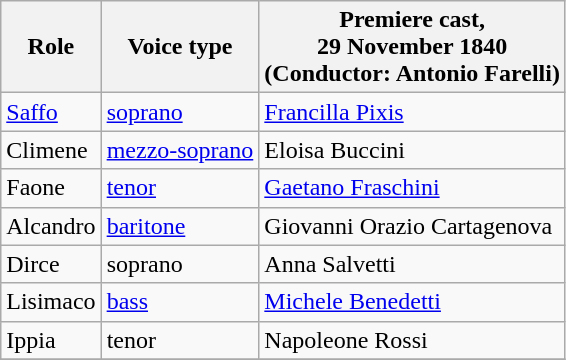<table class="wikitable">
<tr>
<th>Role</th>
<th>Voice type</th>
<th>Premiere cast,<br>29 November 1840<br>(Conductor: Antonio Farelli)</th>
</tr>
<tr>
<td><a href='#'>Saffo</a></td>
<td><a href='#'>soprano</a></td>
<td><a href='#'>Francilla Pixis</a></td>
</tr>
<tr>
<td>Climene</td>
<td><a href='#'>mezzo-soprano</a></td>
<td>Eloisa Buccini</td>
</tr>
<tr>
<td>Faone</td>
<td><a href='#'>tenor</a></td>
<td><a href='#'>Gaetano Fraschini</a></td>
</tr>
<tr>
<td>Alcandro</td>
<td><a href='#'>baritone</a></td>
<td>Giovanni Orazio Cartagenova</td>
</tr>
<tr>
<td>Dirce</td>
<td>soprano</td>
<td>Anna Salvetti</td>
</tr>
<tr>
<td>Lisimaco</td>
<td><a href='#'>bass</a></td>
<td><a href='#'>Michele Benedetti</a></td>
</tr>
<tr>
<td>Ippia</td>
<td>tenor</td>
<td>Napoleone Rossi</td>
</tr>
<tr>
</tr>
</table>
